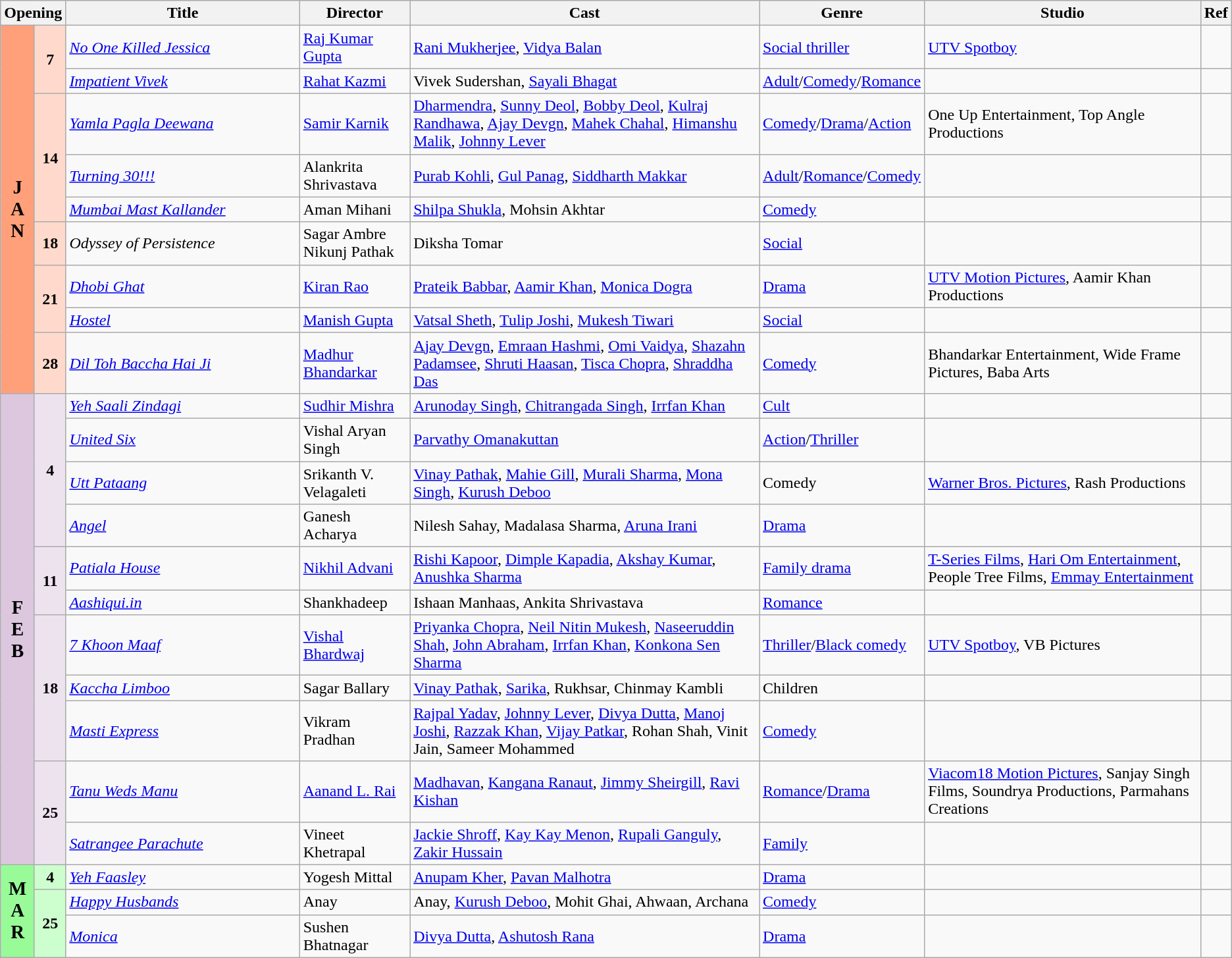<table class="wikitable sortable">
<tr style="background:#b0e0e66; text-align:center;">
<th colspan="2">Opening</th>
<th style="width:19%;">Title</th>
<th>Director</th>
<th>Cast</th>
<th>Genre</th>
<th>Studio</th>
<th>Ref</th>
</tr>
<tr>
<td rowspan="9"   style="text-align:center; background:#ffa07a; textcolor:#000;"><big><strong>J<br>A<br>N</strong></big></td>
<td rowspan="2" style="text-align:center; background:#ffdacc; textcolor:#000;"><strong> 7</strong></td>
<td><em><a href='#'>No One Killed Jessica</a></em></td>
<td><a href='#'>Raj Kumar Gupta</a></td>
<td><a href='#'>Rani Mukherjee</a>, <a href='#'>Vidya Balan</a></td>
<td><a href='#'>Social thriller</a></td>
<td><a href='#'>UTV Spotboy</a></td>
<td></td>
</tr>
<tr>
<td><em><a href='#'>Impatient Vivek</a></em></td>
<td><a href='#'>Rahat Kazmi</a></td>
<td>Vivek Sudershan, <a href='#'>Sayali Bhagat</a></td>
<td><a href='#'>Adult</a>/<a href='#'>Comedy</a>/<a href='#'>Romance</a></td>
<td></td>
<td></td>
</tr>
<tr>
<td rowspan="3" style="text-align:center; background:#ffdacc; textcolor:#000;"><strong>14</strong></td>
<td><em><a href='#'>Yamla Pagla Deewana</a></em></td>
<td><a href='#'>Samir Karnik</a></td>
<td><a href='#'>Dharmendra</a>, <a href='#'>Sunny Deol</a>, <a href='#'>Bobby Deol</a>, <a href='#'>Kulraj Randhawa</a>, <a href='#'>Ajay Devgn</a>, <a href='#'>Mahek Chahal</a>, <a href='#'>Himanshu Malik</a>, <a href='#'>Johnny Lever</a></td>
<td><a href='#'>Comedy</a>/<a href='#'>Drama</a>/<a href='#'>Action</a></td>
<td>One Up Entertainment, Top Angle Productions</td>
<td></td>
</tr>
<tr>
<td><em><a href='#'>Turning 30!!!</a></em></td>
<td>Alankrita Shrivastava</td>
<td><a href='#'>Purab Kohli</a>, <a href='#'>Gul Panag</a>, <a href='#'>Siddharth Makkar</a></td>
<td><a href='#'>Adult</a>/<a href='#'>Romance</a>/<a href='#'>Comedy</a></td>
<td></td>
<td></td>
</tr>
<tr>
<td><em><a href='#'>Mumbai Mast Kallander</a></em></td>
<td>Aman Mihani</td>
<td><a href='#'>Shilpa Shukla</a>, Mohsin Akhtar</td>
<td><a href='#'>Comedy</a></td>
<td></td>
<td></td>
</tr>
<tr>
<td style="text-align:center; background:#ffdacc; textcolor:#000;"><strong>18</strong></td>
<td><em>Odyssey of Persistence</em></td>
<td>Sagar Ambre <br> Nikunj Pathak</td>
<td>Diksha Tomar</td>
<td><a href='#'>Social</a></td>
<td></td>
<td></td>
</tr>
<tr>
<td rowspan="2" style="text-align:center; background:#ffdacc; textcolor:#000;"><strong>21</strong></td>
<td><em><a href='#'>Dhobi Ghat</a></em></td>
<td><a href='#'>Kiran Rao</a></td>
<td><a href='#'>Prateik Babbar</a>, <a href='#'>Aamir Khan</a>, <a href='#'>Monica Dogra</a></td>
<td><a href='#'>Drama</a></td>
<td><a href='#'>UTV Motion Pictures</a>, Aamir Khan Productions</td>
<td></td>
</tr>
<tr>
<td><em><a href='#'>Hostel</a></em></td>
<td><a href='#'>Manish Gupta</a></td>
<td><a href='#'>Vatsal Sheth</a>, <a href='#'>Tulip Joshi</a>, <a href='#'>Mukesh Tiwari</a></td>
<td><a href='#'>Social</a></td>
<td></td>
<td></td>
</tr>
<tr>
<td style="text-align:center; background:#ffdacc; textcolor:#000;"><strong>28</strong></td>
<td><em><a href='#'>Dil Toh Baccha Hai Ji</a></em></td>
<td><a href='#'>Madhur Bhandarkar</a></td>
<td><a href='#'>Ajay Devgn</a>, <a href='#'>Emraan Hashmi</a>, <a href='#'>Omi Vaidya</a>, <a href='#'>Shazahn Padamsee</a>, <a href='#'>Shruti Haasan</a>, <a href='#'>Tisca Chopra</a>, <a href='#'>Shraddha Das</a></td>
<td><a href='#'>Comedy</a></td>
<td>Bhandarkar Entertainment, Wide Frame Pictures, Baba Arts</td>
<td></td>
</tr>
<tr>
<td rowspan="11"   style="text-align:center; background:#dcc7df; textcolor:#000;"><big><strong>F<br>E<br>B</strong></big></td>
<td rowspan="4" style="text-align:center; background:#ede3ef; textcolor:#000;"><strong>4</strong></td>
<td><em><a href='#'>Yeh Saali Zindagi</a></em></td>
<td><a href='#'>Sudhir Mishra</a></td>
<td><a href='#'>Arunoday Singh</a>, <a href='#'>Chitrangada Singh</a>, <a href='#'>Irrfan Khan</a></td>
<td><a href='#'>Cult</a></td>
<td></td>
<td></td>
</tr>
<tr>
<td><em><a href='#'>United Six</a></em></td>
<td>Vishal Aryan Singh</td>
<td><a href='#'>Parvathy Omanakuttan</a></td>
<td><a href='#'>Action</a>/<a href='#'>Thriller</a></td>
<td></td>
<td></td>
</tr>
<tr>
<td><em><a href='#'>Utt Pataang</a></em></td>
<td>Srikanth V. Velagaleti</td>
<td><a href='#'>Vinay Pathak</a>, <a href='#'>Mahie Gill</a>, <a href='#'>Murali Sharma</a>, <a href='#'>Mona Singh</a>, <a href='#'>Kurush Deboo</a></td>
<td>Comedy</td>
<td><a href='#'>Warner Bros. Pictures</a>, Rash Productions</td>
<td></td>
</tr>
<tr>
<td><em><a href='#'>Angel</a></em></td>
<td>Ganesh Acharya</td>
<td>Nilesh Sahay, Madalasa Sharma, <a href='#'>Aruna Irani</a></td>
<td><a href='#'>Drama</a></td>
<td></td>
<td></td>
</tr>
<tr>
<td rowspan="2" style="text-align:center; background:#ede3ef; textcolor:#000;"><strong>11</strong></td>
<td><em><a href='#'>Patiala House</a></em></td>
<td><a href='#'>Nikhil Advani</a></td>
<td><a href='#'>Rishi Kapoor</a>, <a href='#'>Dimple Kapadia</a>, <a href='#'>Akshay Kumar</a>, <a href='#'>Anushka Sharma</a></td>
<td><a href='#'>Family drama</a></td>
<td><a href='#'>T-Series Films</a>, <a href='#'>Hari Om Entertainment</a>, People Tree Films, <a href='#'>Emmay Entertainment</a></td>
<td></td>
</tr>
<tr>
<td><em><a href='#'>Aashiqui.in</a></em></td>
<td>Shankhadeep</td>
<td>Ishaan Manhaas, Ankita Shrivastava</td>
<td><a href='#'>Romance</a></td>
<td></td>
<td></td>
</tr>
<tr>
<td rowspan="3" style="text-align:center; background:#ede3ef; textcolor:#000;"><strong>18</strong></td>
<td><em><a href='#'>7 Khoon Maaf</a></em></td>
<td><a href='#'>Vishal Bhardwaj</a></td>
<td><a href='#'>Priyanka Chopra</a>, <a href='#'>Neil Nitin Mukesh</a>, <a href='#'>Naseeruddin Shah</a>, <a href='#'>John Abraham</a>, <a href='#'>Irrfan Khan</a>, <a href='#'>Konkona Sen Sharma</a></td>
<td><a href='#'>Thriller</a>/<a href='#'>Black comedy</a></td>
<td><a href='#'>UTV Spotboy</a>, VB Pictures</td>
<td></td>
</tr>
<tr>
<td><em><a href='#'>Kaccha Limboo</a></em></td>
<td>Sagar Ballary</td>
<td><a href='#'>Vinay Pathak</a>, <a href='#'>Sarika</a>, Rukhsar, Chinmay Kambli</td>
<td>Children</td>
<td></td>
<td></td>
</tr>
<tr>
<td><em><a href='#'>Masti Express</a></em></td>
<td>Vikram Pradhan</td>
<td><a href='#'>Rajpal Yadav</a>, <a href='#'>Johnny Lever</a>, <a href='#'>Divya Dutta</a>, <a href='#'>Manoj Joshi</a>, <a href='#'>Razzak Khan</a>, <a href='#'>Vijay Patkar</a>, Rohan Shah, Vinit Jain, Sameer Mohammed</td>
<td><a href='#'>Comedy</a></td>
<td></td>
<td></td>
</tr>
<tr>
<td rowspan="2" style="text-align:center; background:#ede3ef; textcolor:#000;"><strong>25</strong></td>
<td><em><a href='#'>Tanu Weds Manu</a></em></td>
<td><a href='#'>Aanand L. Rai</a></td>
<td><a href='#'>Madhavan</a>, <a href='#'>Kangana Ranaut</a>, <a href='#'>Jimmy Sheirgill</a>, <a href='#'>Ravi Kishan</a></td>
<td><a href='#'>Romance</a>/<a href='#'>Drama</a></td>
<td><a href='#'>Viacom18 Motion Pictures</a>, Sanjay Singh Films, Soundrya Productions, Parmahans Creations</td>
<td></td>
</tr>
<tr>
<td><em><a href='#'>Satrangee Parachute</a></em></td>
<td>Vineet Khetrapal</td>
<td><a href='#'>Jackie Shroff</a>, <a href='#'>Kay Kay Menon</a>, <a href='#'>Rupali Ganguly</a>, <a href='#'>Zakir Hussain</a></td>
<td><a href='#'>Family</a></td>
<td></td>
<td></td>
</tr>
<tr>
<td rowspan="3"   style="text-align:center; background:#98fb98; textcolor:#000;"><big><strong>M<br>A<br>R</strong></big></td>
<td style="text-align:center; background:#cdfecd; textcolor:#000;"><strong>4</strong></td>
<td><em><a href='#'>Yeh Faasley</a></em></td>
<td>Yogesh Mittal</td>
<td><a href='#'>Anupam Kher</a>, <a href='#'>Pavan Malhotra</a></td>
<td><a href='#'>Drama</a></td>
<td></td>
<td></td>
</tr>
<tr>
<td rowspan="2" style="text-align:center; background:#cdfecd; textcolor:#000;"><strong>25</strong></td>
<td><em><a href='#'>Happy Husbands</a></em></td>
<td>Anay</td>
<td>Anay, <a href='#'>Kurush Deboo</a>, Mohit Ghai, Ahwaan, Archana</td>
<td><a href='#'>Comedy</a></td>
<td></td>
<td></td>
</tr>
<tr>
<td><em><a href='#'>Monica</a></em></td>
<td>Sushen Bhatnagar</td>
<td><a href='#'>Divya Dutta</a>, <a href='#'>Ashutosh Rana</a></td>
<td><a href='#'>Drama</a></td>
<td></td>
<td></td>
</tr>
</table>
